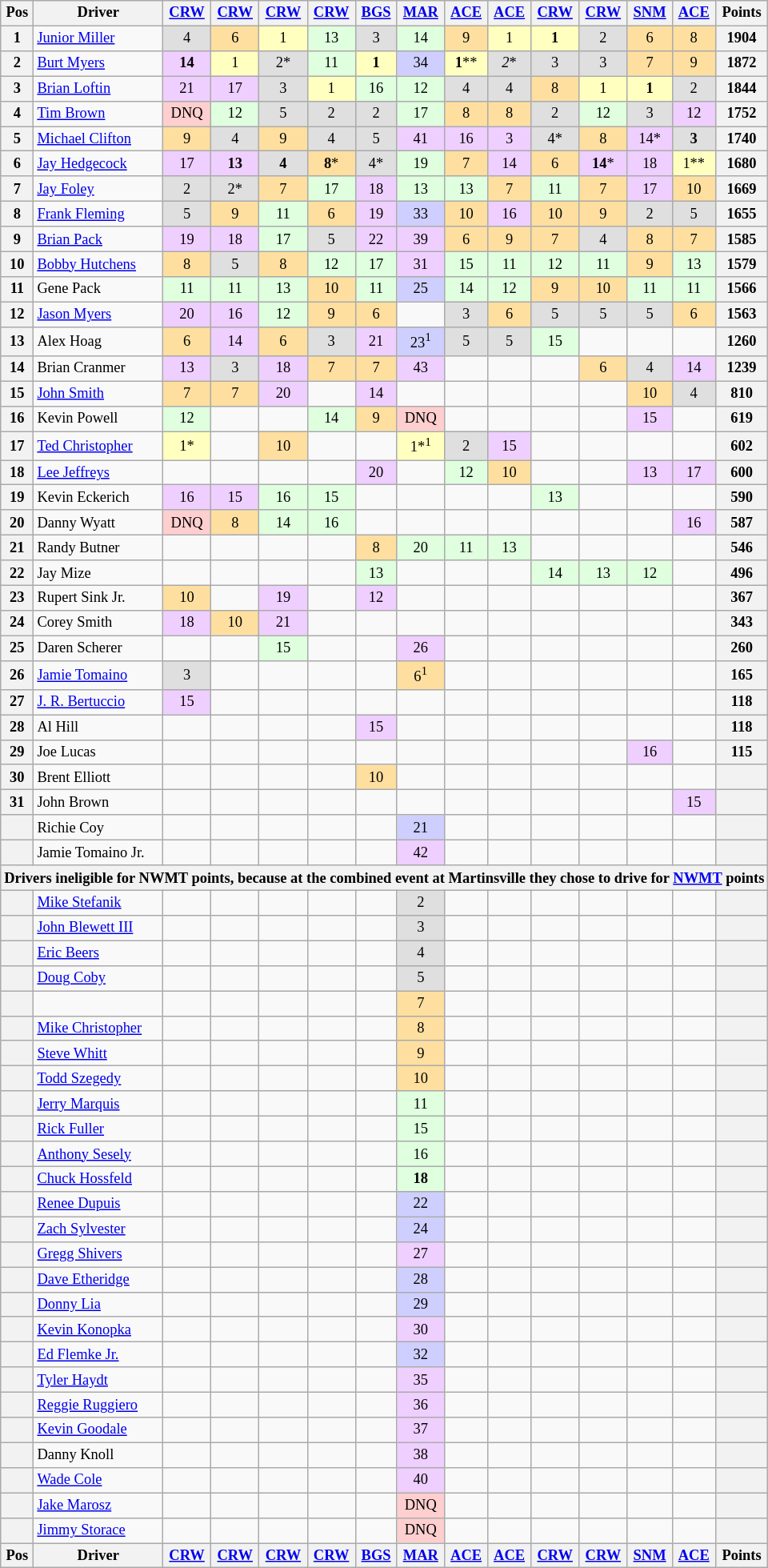<table class="wikitable" style="font-size:77%; text-align:center;">
<tr valign="center">
<th valign="middle">Pos</th>
<th valign="middle">Driver</th>
<th><a href='#'>CRW</a></th>
<th><a href='#'>CRW</a></th>
<th><a href='#'>CRW</a></th>
<th><a href='#'>CRW</a></th>
<th><a href='#'>BGS</a></th>
<th><a href='#'>MAR</a></th>
<th><a href='#'>ACE</a></th>
<th><a href='#'>ACE</a></th>
<th><a href='#'>CRW</a></th>
<th><a href='#'>CRW</a></th>
<th><a href='#'>SNM</a></th>
<th><a href='#'>ACE</a></th>
<th valign="middle">Points</th>
</tr>
<tr>
<th>1</th>
<td align="left"><a href='#'>Junior Miller</a></td>
<td style="background:#DFDFDF;">4</td>
<td style="background:#FFDF9F;">6</td>
<td style="background:#FFFFBF;">1</td>
<td style="background:#DFFFDF;">13</td>
<td style="background:#DFDFDF;">3</td>
<td style="background:#DFFFDF;">14</td>
<td style="background:#FFDF9F;">9</td>
<td style="background:#FFFFBF;">1</td>
<td style="background:#FFFFBF;"><strong>1</strong></td>
<td style="background:#DFDFDF;">2</td>
<td style="background:#FFDF9F;">6</td>
<td style="background:#FFDF9F;">8</td>
<th>1904</th>
</tr>
<tr>
<th>2</th>
<td align="left"><a href='#'>Burt Myers</a></td>
<td style="background:#EFCFFF;"><strong>14</strong></td>
<td style="background:#FFFFBF;">1</td>
<td style="background:#DFDFDF;">2*</td>
<td style="background:#DFFFDF;">11</td>
<td style="background:#FFFFBF;"><strong>1</strong></td>
<td style="background:#CFCFFF;">34</td>
<td style="background:#FFFFBF;"><strong>1</strong>**</td>
<td style="background:#DFDFDF;"><em>2</em>*</td>
<td style="background:#DFDFDF;">3</td>
<td style="background:#DFDFDF;">3</td>
<td style="background:#FFDF9F;">7</td>
<td style="background:#FFDF9F;">9</td>
<th>1872</th>
</tr>
<tr>
<th>3</th>
<td align="left"><a href='#'>Brian Loftin</a></td>
<td style="background:#EFCFFF;">21</td>
<td style="background:#EFCFFF;">17</td>
<td style="background:#DFDFDF;">3</td>
<td style="background:#FFFFBF;">1</td>
<td style="background:#DFFFDF;">16</td>
<td style="background:#DFFFDF;">12</td>
<td style="background:#DFDFDF;">4</td>
<td style="background:#DFDFDF;">4</td>
<td style="background:#FFDF9F;">8</td>
<td style="background:#FFFFBF;">1</td>
<td style="background:#FFFFBF;"><strong>1</strong></td>
<td style="background:#DFDFDF;">2</td>
<th>1844</th>
</tr>
<tr>
<th>4</th>
<td align="left"><a href='#'>Tim Brown</a></td>
<td style="background:#FFCFCF;">DNQ</td>
<td style="background:#DFFFDF;">12</td>
<td style="background:#DFDFDF;">5</td>
<td style="background:#DFDFDF;">2</td>
<td style="background:#DFDFDF;">2</td>
<td style="background:#DFFFDF;">17</td>
<td style="background:#FFDF9F;">8</td>
<td style="background:#FFDF9F;">8</td>
<td style="background:#DFDFDF;">2</td>
<td style="background:#DFFFDF;">12</td>
<td style="background:#DFDFDF;">3</td>
<td style="background:#EFCFFF;">12</td>
<th>1752</th>
</tr>
<tr>
<th>5</th>
<td align="left"><a href='#'>Michael Clifton</a></td>
<td style="background:#FFDF9F;">9</td>
<td style="background:#DFDFDF;">4</td>
<td style="background:#FFDF9F;">9</td>
<td style="background:#DFDFDF;">4</td>
<td style="background:#DFDFDF;">5</td>
<td style="background:#EFCFFF;">41</td>
<td style="background:#EFCFFF;">16</td>
<td style="background:#EFCFFF;">3</td>
<td style="background:#DFDFDF;">4*</td>
<td style="background:#FFDF9F;">8</td>
<td style="background:#EFCFFF;">14*</td>
<td style="background:#DFDFDF;"><strong>3</strong></td>
<th>1740</th>
</tr>
<tr>
<th>6</th>
<td align="left"><a href='#'>Jay Hedgecock</a></td>
<td style="background:#EFCFFF;">17</td>
<td style="background:#EFCFFF;"><strong>13</strong></td>
<td style="background:#DFDFDF;"><strong>4</strong></td>
<td style="background:#FFDF9F;"><strong>8</strong>*</td>
<td style="background:#DFDFDF;">4*</td>
<td style="background:#DFFFDF;">19</td>
<td style="background:#FFDF9F;">7</td>
<td style="background:#EFCFFF;">14</td>
<td style="background:#FFDF9F;">6</td>
<td style="background:#EFCFFF;"><strong>14</strong>*</td>
<td style="background:#EFCFFF;">18</td>
<td style="background:#FFFFBF;">1**</td>
<th>1680</th>
</tr>
<tr>
<th>7</th>
<td align="left"><a href='#'>Jay Foley</a></td>
<td style="background:#DFDFDF;">2</td>
<td style="background:#DFDFDF;">2*</td>
<td style="background:#FFDF9F;">7</td>
<td style="background:#DFFFDF;">17</td>
<td style="background:#EFCFFF;">18</td>
<td style="background:#DFFFDF;">13</td>
<td style="background:#DFFFDF;">13</td>
<td style="background:#FFDF9F;">7</td>
<td style="background:#DFFFDF;">11</td>
<td style="background:#FFDF9F;">7</td>
<td style="background:#EFCFFF;">17</td>
<td style="background:#FFDF9F;">10</td>
<th>1669</th>
</tr>
<tr>
<th>8</th>
<td align="left"><a href='#'>Frank Fleming</a></td>
<td style="background:#DFDFDF;">5</td>
<td style="background:#FFDF9F;">9</td>
<td style="background:#DFFFDF;">11</td>
<td style="background:#FFDF9F;">6</td>
<td style="background:#EFCFFF;">19</td>
<td style="background:#CFCFFF;">33</td>
<td style="background:#FFDF9F;">10</td>
<td style="background:#EFCFFF;">16</td>
<td style="background:#FFDF9F;">10</td>
<td style="background:#FFDF9F;">9</td>
<td style="background:#DFDFDF;">2</td>
<td style="background:#DFDFDF;">5</td>
<th>1655</th>
</tr>
<tr>
<th>9</th>
<td align="left"><a href='#'>Brian Pack</a></td>
<td style="background:#EFCFFF;">19</td>
<td style="background:#EFCFFF;">18</td>
<td style="background:#DFFFDF;">17</td>
<td style="background:#DFDFDF;">5</td>
<td style="background:#EFCFFF;">22</td>
<td style="background:#EFCFFF;">39</td>
<td style="background:#FFDF9F;">6</td>
<td style="background:#FFDF9F;">9</td>
<td style="background:#FFDF9F;">7</td>
<td style="background:#DFDFDF;">4</td>
<td style="background:#FFDF9F;">8</td>
<td style="background:#FFDF9F;">7</td>
<th>1585</th>
</tr>
<tr>
<th>10</th>
<td align="left"><a href='#'>Bobby Hutchens</a></td>
<td style="background:#FFDF9F;">8</td>
<td style="background:#DFDFDF;">5</td>
<td style="background:#FFDF9F;">8</td>
<td style="background:#DFFFDF;">12</td>
<td style="background:#DFFFDF;">17</td>
<td style="background:#EFCFFF;">31</td>
<td style="background:#DFFFDF;">15</td>
<td style="background:#DFFFDF;">11</td>
<td style="background:#DFFFDF;">12</td>
<td style="background:#DFFFDF;">11</td>
<td style="background:#FFDF9F;">9</td>
<td style="background:#DFFFDF;">13</td>
<th>1579</th>
</tr>
<tr>
<th>11</th>
<td align="left">Gene Pack</td>
<td style="background:#DFFFDF;">11</td>
<td style="background:#DFFFDF;">11</td>
<td style="background:#DFFFDF;">13</td>
<td style="background:#FFDF9F;">10</td>
<td style="background:#DFFFDF;">11</td>
<td style="background:#CFCFFF;">25</td>
<td style="background:#DFFFDF;">14</td>
<td style="background:#DFFFDF;">12</td>
<td style="background:#FFDF9F;">9</td>
<td style="background:#FFDF9F;">10</td>
<td style="background:#DFFFDF;">11</td>
<td style="background:#DFFFDF;">11</td>
<th>1566</th>
</tr>
<tr>
<th>12</th>
<td align="left"><a href='#'>Jason Myers</a></td>
<td style="background:#EFCFFF;">20</td>
<td style="background:#EFCFFF;">16</td>
<td style="background:#DFFFDF;">12</td>
<td style="background:#FFDF9F;">9</td>
<td style="background:#FFDF9F;">6</td>
<td></td>
<td style="background:#DFDFDF;">3</td>
<td style="background:#FFDF9F;">6</td>
<td style="background:#DFDFDF;">5</td>
<td style="background:#DFDFDF;">5</td>
<td style="background:#DFDFDF;">5</td>
<td style="background:#FFDF9F;">6</td>
<th>1563</th>
</tr>
<tr>
<th>13</th>
<td align="left">Alex Hoag</td>
<td style="background:#FFDF9F;">6</td>
<td style="background:#EFCFFF;">14</td>
<td style="background:#FFDF9F;">6</td>
<td style="background:#DFDFDF;">3</td>
<td style="background:#EFCFFF;">21</td>
<td style="background:#CFCFFF;">23<sup>1</sup></td>
<td style="background:#DFDFDF;">5</td>
<td style="background:#DFDFDF;">5</td>
<td style="background:#DFFFDF;">15</td>
<td></td>
<td></td>
<td></td>
<th>1260</th>
</tr>
<tr>
<th>14</th>
<td align="left">Brian Cranmer</td>
<td style="background:#EFCFFF;">13</td>
<td style="background:#DFDFDF;">3</td>
<td style="background:#EFCFFF;">18</td>
<td style="background:#FFDF9F;">7</td>
<td style="background:#FFDF9F;">7</td>
<td style="background:#EFCFFF;">43</td>
<td></td>
<td></td>
<td></td>
<td style="background:#FFDF9F;">6</td>
<td style="background:#DFDFDF;">4</td>
<td style="background:#EFCFFF;">14</td>
<th>1239</th>
</tr>
<tr>
<th>15</th>
<td align="left"><a href='#'>John Smith</a></td>
<td style="background:#FFDF9F;">7</td>
<td style="background:#FFDF9F;">7</td>
<td style="background:#EFCFFF;">20</td>
<td></td>
<td style="background:#EFCFFF;">14</td>
<td></td>
<td></td>
<td></td>
<td></td>
<td></td>
<td style="background:#FFDF9F;">10</td>
<td style="background:#DFDFDF;">4</td>
<th>810</th>
</tr>
<tr>
<th>16</th>
<td align="left">Kevin Powell</td>
<td style="background:#DFFFDF;">12</td>
<td></td>
<td></td>
<td style="background:#DFFFDF;">14</td>
<td style="background:#FFDF9F;">9</td>
<td style="background:#FFCFCF;">DNQ</td>
<td></td>
<td></td>
<td></td>
<td></td>
<td style="background:#EFCFFF;">15</td>
<td></td>
<th>619</th>
</tr>
<tr>
<th>17</th>
<td align="left"><a href='#'>Ted Christopher</a></td>
<td style="background:#FFFFBF;">1*</td>
<td></td>
<td style="background:#FFDF9F;">10</td>
<td></td>
<td></td>
<td style="background:#FFFFBF;">1*<sup>1</sup></td>
<td style="background:#DFDFDF;">2</td>
<td style="background:#EFCFFF;">15</td>
<td></td>
<td></td>
<td></td>
<td></td>
<th>602</th>
</tr>
<tr>
<th>18</th>
<td align="left"><a href='#'>Lee Jeffreys</a></td>
<td></td>
<td></td>
<td></td>
<td></td>
<td style="background:#EFCFFF;">20</td>
<td></td>
<td style="background:#DFFFDF;">12</td>
<td style="background:#FFDF9F;">10</td>
<td></td>
<td></td>
<td style="background:#EFCFFF;">13</td>
<td style="background:#EFCFFF;">17</td>
<th>600</th>
</tr>
<tr>
<th>19</th>
<td align="left">Kevin Eckerich</td>
<td style="background:#EFCFFF;">16</td>
<td style="background:#EFCFFF;">15</td>
<td style="background:#DFFFDF;">16</td>
<td style="background:#DFFFDF;">15</td>
<td></td>
<td></td>
<td></td>
<td></td>
<td style="background:#DFFFDF;">13</td>
<td></td>
<td></td>
<td></td>
<th>590</th>
</tr>
<tr>
<th>20</th>
<td align="left">Danny Wyatt</td>
<td style="background:#FFCFCF;">DNQ</td>
<td style="background:#FFDF9F;">8</td>
<td style="background:#DFFFDF;">14</td>
<td style="background:#DFFFDF;">16</td>
<td></td>
<td></td>
<td></td>
<td></td>
<td></td>
<td></td>
<td></td>
<td style="background:#EFCFFF;">16</td>
<th>587</th>
</tr>
<tr>
<th>21</th>
<td align="left">Randy Butner</td>
<td></td>
<td></td>
<td></td>
<td></td>
<td style="background:#FFDF9F;">8</td>
<td style="background:#DFFFDF;">20</td>
<td style="background:#DFFFDF;">11</td>
<td style="background:#DFFFDF;">13</td>
<td></td>
<td></td>
<td></td>
<td></td>
<th>546</th>
</tr>
<tr>
<th>22</th>
<td align="left">Jay Mize</td>
<td></td>
<td></td>
<td></td>
<td></td>
<td style="background:#DFFFDF;">13</td>
<td></td>
<td></td>
<td></td>
<td style="background:#DFFFDF;">14</td>
<td style="background:#DFFFDF;">13</td>
<td style="background:#DFFFDF;">12</td>
<td></td>
<th>496</th>
</tr>
<tr>
<th>23</th>
<td align="left">Rupert Sink Jr.</td>
<td style="background:#FFDF9F;">10</td>
<td></td>
<td style="background:#EFCFFF;">19</td>
<td></td>
<td style="background:#EFCFFF;">12</td>
<td></td>
<td></td>
<td></td>
<td></td>
<td></td>
<td></td>
<td></td>
<th>367</th>
</tr>
<tr>
<th>24</th>
<td align="left">Corey Smith</td>
<td style="background:#EFCFFF;">18</td>
<td style="background:#FFDF9F;">10</td>
<td style="background:#EFCFFF;">21</td>
<td></td>
<td></td>
<td></td>
<td></td>
<td></td>
<td></td>
<td></td>
<td></td>
<td></td>
<th>343</th>
</tr>
<tr>
<th>25</th>
<td align="left">Daren Scherer</td>
<td></td>
<td></td>
<td style="background:#DFFFDF;">15</td>
<td></td>
<td></td>
<td style="background:#EFCFFF;">26</td>
<td></td>
<td></td>
<td></td>
<td></td>
<td></td>
<td></td>
<th>260</th>
</tr>
<tr>
<th>26</th>
<td align="left"><a href='#'>Jamie Tomaino</a></td>
<td style="background:#DFDFDF;">3</td>
<td></td>
<td></td>
<td></td>
<td></td>
<td style="background:#FFDF9F;">6<sup>1</sup></td>
<td></td>
<td></td>
<td></td>
<td></td>
<td></td>
<td></td>
<th>165</th>
</tr>
<tr>
<th>27</th>
<td align="left"><a href='#'>J. R. Bertuccio</a></td>
<td style="background:#EFCFFF;">15</td>
<td></td>
<td></td>
<td></td>
<td></td>
<td></td>
<td></td>
<td></td>
<td></td>
<td></td>
<td></td>
<td></td>
<th>118</th>
</tr>
<tr>
<th>28</th>
<td align="left">Al Hill</td>
<td></td>
<td></td>
<td></td>
<td></td>
<td style="background:#EFCFFF;">15</td>
<td></td>
<td></td>
<td></td>
<td></td>
<td></td>
<td></td>
<td></td>
<th>118</th>
</tr>
<tr>
<th>29</th>
<td align="left">Joe Lucas</td>
<td></td>
<td></td>
<td></td>
<td></td>
<td></td>
<td></td>
<td></td>
<td></td>
<td></td>
<td></td>
<td style="background:#EFCFFF;">16</td>
<td></td>
<th>115</th>
</tr>
<tr>
<th>30</th>
<td align="left">Brent Elliott</td>
<td></td>
<td></td>
<td></td>
<td></td>
<td style="background:#FFDF9F;">10</td>
<td></td>
<td></td>
<td></td>
<td></td>
<td></td>
<td></td>
<td></td>
<th></th>
</tr>
<tr>
<th>31</th>
<td align="left">John Brown</td>
<td></td>
<td></td>
<td></td>
<td></td>
<td></td>
<td></td>
<td></td>
<td></td>
<td></td>
<td></td>
<td></td>
<td style="background:#EFCFFF;">15</td>
<th></th>
</tr>
<tr>
<th></th>
<td align="left">Richie Coy</td>
<td></td>
<td></td>
<td></td>
<td></td>
<td></td>
<td style="background:#CFCFFF;">21</td>
<td></td>
<td></td>
<td></td>
<td></td>
<td></td>
<td></td>
<th></th>
</tr>
<tr>
<th></th>
<td align="left">Jamie Tomaino Jr.</td>
<td></td>
<td></td>
<td></td>
<td></td>
<td></td>
<td style="background:#EFCFFF;">42</td>
<td></td>
<td></td>
<td></td>
<td></td>
<td></td>
<td></td>
<th></th>
</tr>
<tr>
<th colspan=19>Drivers ineligible for NWMT points, because at the combined event at Martinsville they chose to drive for <a href='#'>NWMT</a> points</th>
</tr>
<tr>
<th></th>
<td align="left"><a href='#'>Mike Stefanik</a></td>
<td></td>
<td></td>
<td></td>
<td></td>
<td></td>
<td style="background:#DFDFDF;">2</td>
<td></td>
<td></td>
<td></td>
<td></td>
<td></td>
<td></td>
<th></th>
</tr>
<tr>
<th></th>
<td align="left"><a href='#'>John Blewett III</a></td>
<td></td>
<td></td>
<td></td>
<td></td>
<td></td>
<td style="background:#DFDFDF;">3</td>
<td></td>
<td></td>
<td></td>
<td></td>
<td></td>
<td></td>
<th></th>
</tr>
<tr>
<th></th>
<td align="left"><a href='#'>Eric Beers</a></td>
<td></td>
<td></td>
<td></td>
<td></td>
<td></td>
<td style="background:#DFDFDF;">4</td>
<td></td>
<td></td>
<td></td>
<td></td>
<td></td>
<td></td>
<th></th>
</tr>
<tr>
<th></th>
<td align="left"><a href='#'>Doug Coby</a></td>
<td></td>
<td></td>
<td></td>
<td></td>
<td></td>
<td style="background:#DFDFDF;">5</td>
<td></td>
<td></td>
<td></td>
<td></td>
<td></td>
<td></td>
<th></th>
</tr>
<tr>
<th></th>
<td align="left"></td>
<td></td>
<td></td>
<td></td>
<td></td>
<td></td>
<td style="background:#FFDF9F;">7</td>
<td></td>
<td></td>
<td></td>
<td></td>
<td></td>
<td></td>
<th></th>
</tr>
<tr>
<th></th>
<td align="left"><a href='#'>Mike Christopher</a></td>
<td></td>
<td></td>
<td></td>
<td></td>
<td></td>
<td style="background:#FFDF9F;">8</td>
<td></td>
<td></td>
<td></td>
<td></td>
<td></td>
<td></td>
<th></th>
</tr>
<tr>
<th></th>
<td align="left"><a href='#'>Steve Whitt</a></td>
<td></td>
<td></td>
<td></td>
<td></td>
<td></td>
<td style="background:#FFDF9F;">9</td>
<td></td>
<td></td>
<td></td>
<td></td>
<td></td>
<td></td>
<th></th>
</tr>
<tr>
<th></th>
<td align="left"><a href='#'>Todd Szegedy</a></td>
<td></td>
<td></td>
<td></td>
<td></td>
<td></td>
<td style="background:#FFDF9F;">10</td>
<td></td>
<td></td>
<td></td>
<td></td>
<td></td>
<td></td>
<th></th>
</tr>
<tr>
<th></th>
<td align="left"><a href='#'>Jerry Marquis</a></td>
<td></td>
<td></td>
<td></td>
<td></td>
<td></td>
<td style="background:#DFFFDF;">11</td>
<td></td>
<td></td>
<td></td>
<td></td>
<td></td>
<td></td>
<th></th>
</tr>
<tr>
<th></th>
<td align="left"><a href='#'>Rick Fuller</a></td>
<td></td>
<td></td>
<td></td>
<td></td>
<td></td>
<td style="background:#DFFFDF;">15</td>
<td></td>
<td></td>
<td></td>
<td></td>
<td></td>
<td></td>
<th></th>
</tr>
<tr>
<th></th>
<td align="left"><a href='#'>Anthony Sesely</a></td>
<td></td>
<td></td>
<td></td>
<td></td>
<td></td>
<td style="background:#DFFFDF;">16</td>
<td></td>
<td></td>
<td></td>
<td></td>
<td></td>
<td></td>
<th></th>
</tr>
<tr>
<th></th>
<td align="left"><a href='#'>Chuck Hossfeld</a></td>
<td></td>
<td></td>
<td></td>
<td></td>
<td></td>
<td style="background:#DFFFDF;"><strong>18</strong></td>
<td></td>
<td></td>
<td></td>
<td></td>
<td></td>
<td></td>
<th></th>
</tr>
<tr>
<th></th>
<td align="left"><a href='#'>Renee Dupuis</a></td>
<td></td>
<td></td>
<td></td>
<td></td>
<td></td>
<td style="background:#CFCFFF;">22</td>
<td></td>
<td></td>
<td></td>
<td></td>
<td></td>
<td></td>
<th></th>
</tr>
<tr>
<th></th>
<td align="left"><a href='#'>Zach Sylvester</a></td>
<td></td>
<td></td>
<td></td>
<td></td>
<td></td>
<td style="background:#CFCFFF;">24</td>
<td></td>
<td></td>
<td></td>
<td></td>
<td></td>
<td></td>
<th></th>
</tr>
<tr>
<th></th>
<td align="left"><a href='#'>Gregg Shivers</a></td>
<td></td>
<td></td>
<td></td>
<td></td>
<td></td>
<td style="background:#EFCFFF;">27</td>
<td></td>
<td></td>
<td></td>
<td></td>
<td></td>
<td></td>
<th></th>
</tr>
<tr>
<th></th>
<td align="left"><a href='#'>Dave Etheridge</a></td>
<td></td>
<td></td>
<td></td>
<td></td>
<td></td>
<td style="background:#CFCFFF;">28</td>
<td></td>
<td></td>
<td></td>
<td></td>
<td></td>
<td></td>
<th></th>
</tr>
<tr>
<th></th>
<td align="left"><a href='#'>Donny Lia</a></td>
<td></td>
<td></td>
<td></td>
<td></td>
<td></td>
<td style="background:#CFCFFF;">29</td>
<td></td>
<td></td>
<td></td>
<td></td>
<td></td>
<td></td>
<th></th>
</tr>
<tr>
<th></th>
<td align="left"><a href='#'>Kevin Konopka</a></td>
<td></td>
<td></td>
<td></td>
<td></td>
<td></td>
<td style="background:#EFCFFF;">30</td>
<td></td>
<td></td>
<td></td>
<td></td>
<td></td>
<td></td>
<th></th>
</tr>
<tr>
<th></th>
<td align="left"><a href='#'>Ed Flemke Jr.</a></td>
<td></td>
<td></td>
<td></td>
<td></td>
<td></td>
<td style="background:#CFCFFF;">32</td>
<td></td>
<td></td>
<td></td>
<td></td>
<td></td>
<td></td>
<th></th>
</tr>
<tr>
<th></th>
<td align="left"><a href='#'>Tyler Haydt</a></td>
<td></td>
<td></td>
<td></td>
<td></td>
<td></td>
<td style="background:#EFCFFF;">35</td>
<td></td>
<td></td>
<td></td>
<td></td>
<td></td>
<td></td>
<th></th>
</tr>
<tr>
<th></th>
<td align="left"><a href='#'>Reggie Ruggiero</a></td>
<td></td>
<td></td>
<td></td>
<td></td>
<td></td>
<td style="background:#EFCFFF;">36</td>
<td></td>
<td></td>
<td></td>
<td></td>
<td></td>
<td></td>
<th></th>
</tr>
<tr>
<th></th>
<td align="left"><a href='#'>Kevin Goodale</a></td>
<td></td>
<td></td>
<td></td>
<td></td>
<td></td>
<td style="background:#EFCFFF;">37</td>
<td></td>
<td></td>
<td></td>
<td></td>
<td></td>
<td></td>
<th></th>
</tr>
<tr>
<th></th>
<td align="left">Danny Knoll</td>
<td></td>
<td></td>
<td></td>
<td></td>
<td></td>
<td style="background:#EFCFFF;">38</td>
<td></td>
<td></td>
<td></td>
<td></td>
<td></td>
<td></td>
<th></th>
</tr>
<tr>
<th></th>
<td align="left"><a href='#'>Wade Cole</a></td>
<td></td>
<td></td>
<td></td>
<td></td>
<td></td>
<td style="background:#EFCFFF;">40</td>
<td></td>
<td></td>
<td></td>
<td></td>
<td></td>
<td></td>
<th></th>
</tr>
<tr>
<th></th>
<td align="left"><a href='#'>Jake Marosz</a></td>
<td></td>
<td></td>
<td></td>
<td></td>
<td></td>
<td style="background:#FFCFCF;">DNQ</td>
<td></td>
<td></td>
<td></td>
<td></td>
<td></td>
<td></td>
<th></th>
</tr>
<tr>
<th></th>
<td align="left"><a href='#'>Jimmy Storace</a></td>
<td></td>
<td></td>
<td></td>
<td></td>
<td></td>
<td style="background:#FFCFCF;">DNQ</td>
<td></td>
<td></td>
<td></td>
<td></td>
<td></td>
<td></td>
<th></th>
</tr>
<tr valign="center">
<th valign="middle">Pos</th>
<th valign="middle">Driver</th>
<th><a href='#'>CRW</a></th>
<th><a href='#'>CRW</a></th>
<th><a href='#'>CRW</a></th>
<th><a href='#'>CRW</a></th>
<th><a href='#'>BGS</a></th>
<th><a href='#'>MAR</a></th>
<th><a href='#'>ACE</a></th>
<th><a href='#'>ACE</a></th>
<th><a href='#'>CRW</a></th>
<th><a href='#'>CRW</a></th>
<th><a href='#'>SNM</a></th>
<th><a href='#'>ACE</a></th>
<th valign="middle">Points</th>
</tr>
</table>
